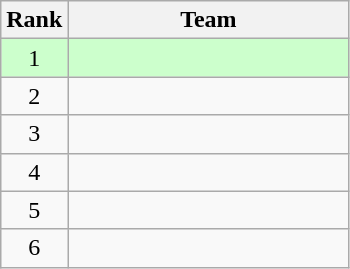<table class=wikitable style="text-align:center;">
<tr>
<th>Rank</th>
<th width=180>Team</th>
</tr>
<tr bgcolor=#ccffcc>
<td>1</td>
<td align=left></td>
</tr>
<tr>
<td>2</td>
<td align=left></td>
</tr>
<tr>
<td>3</td>
<td align=left></td>
</tr>
<tr>
<td>4</td>
<td align=left></td>
</tr>
<tr>
<td>5</td>
<td align=left></td>
</tr>
<tr>
<td>6</td>
<td align=left></td>
</tr>
</table>
